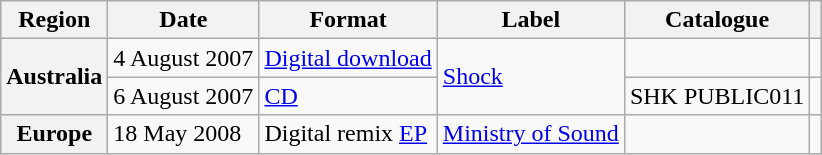<table class="wikitable plainrowheaders">
<tr>
<th scope="col">Region</th>
<th scope="col">Date</th>
<th scope="col">Format</th>
<th scope="col">Label</th>
<th scope="col">Catalogue</th>
<th scope="col"></th>
</tr>
<tr>
<th scope="row" rowspan="2">Australia</th>
<td>4 August 2007</td>
<td><a href='#'>Digital download</a></td>
<td rowspan="2"><a href='#'>Shock</a></td>
<td></td>
<td></td>
</tr>
<tr>
<td>6 August 2007</td>
<td><a href='#'>CD</a></td>
<td>SHK PUBLIC011</td>
<td></td>
</tr>
<tr>
<th scope="row">Europe</th>
<td>18 May 2008</td>
<td>Digital remix <a href='#'>EP</a></td>
<td><a href='#'>Ministry of Sound</a></td>
<td></td>
<td></td>
</tr>
</table>
